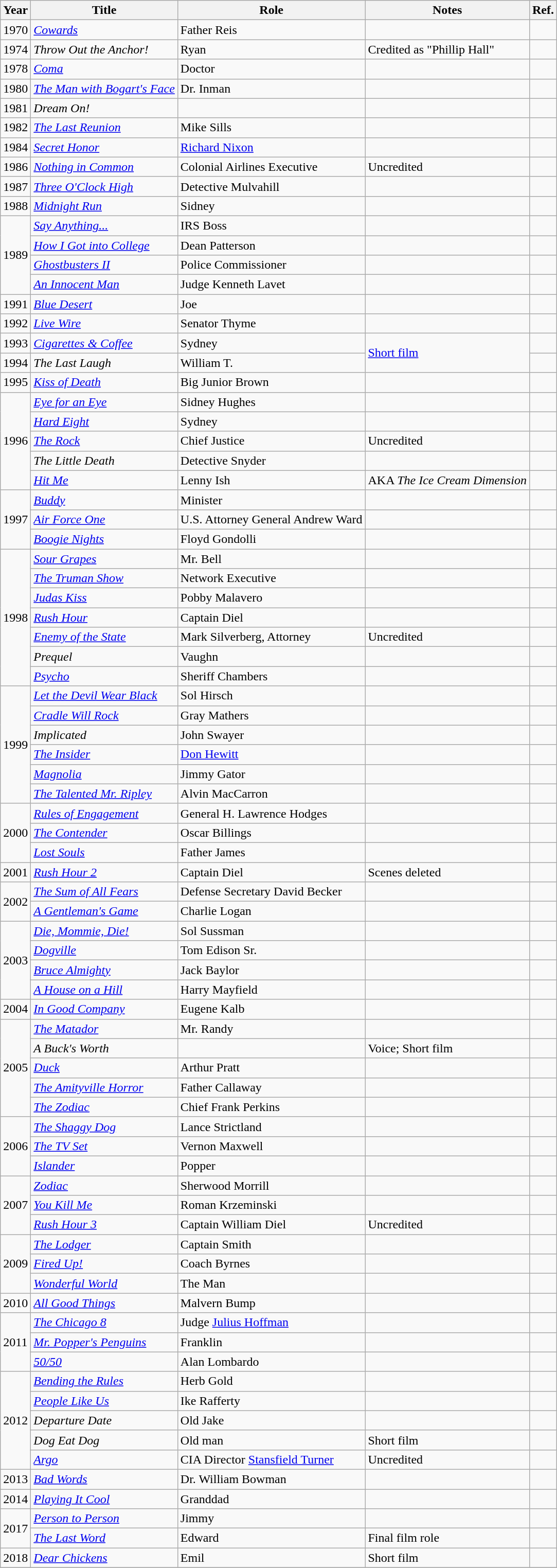<table class="wikitable sortable">
<tr>
<th>Year</th>
<th>Title</th>
<th>Role</th>
<th>Notes</th>
<th class=unsortable>Ref.</th>
</tr>
<tr>
<td>1970</td>
<td><em><a href='#'>Cowards</a></em></td>
<td>Father Reis</td>
<td></td>
<td></td>
</tr>
<tr>
<td>1974</td>
<td><em>Throw Out the Anchor!</em></td>
<td>Ryan</td>
<td>Credited as "Phillip Hall"</td>
<td></td>
</tr>
<tr>
<td>1978</td>
<td><em><a href='#'>Coma</a></em></td>
<td>Doctor</td>
<td></td>
<td></td>
</tr>
<tr>
<td>1980</td>
<td><em><a href='#'>The Man with Bogart's Face</a></em></td>
<td>Dr. Inman</td>
<td></td>
<td></td>
</tr>
<tr>
<td>1981</td>
<td><em>Dream On!</em></td>
<td></td>
<td></td>
<td></td>
</tr>
<tr>
<td>1982</td>
<td><em><a href='#'>The Last Reunion</a></em></td>
<td>Mike Sills</td>
<td></td>
<td></td>
</tr>
<tr>
<td>1984</td>
<td><em><a href='#'>Secret Honor</a></em></td>
<td><a href='#'>Richard Nixon</a></td>
<td></td>
<td></td>
</tr>
<tr>
<td>1986</td>
<td><em><a href='#'>Nothing in Common</a></em></td>
<td>Colonial Airlines Executive</td>
<td>Uncredited</td>
<td></td>
</tr>
<tr>
<td>1987</td>
<td><em><a href='#'>Three O'Clock High</a></em></td>
<td>Detective Mulvahill</td>
<td></td>
<td></td>
</tr>
<tr>
<td>1988</td>
<td><em><a href='#'>Midnight Run</a></em></td>
<td>Sidney</td>
<td></td>
<td></td>
</tr>
<tr>
<td rowspan="4">1989</td>
<td><em><a href='#'>Say Anything...</a></em></td>
<td>IRS Boss</td>
<td></td>
<td></td>
</tr>
<tr>
<td><em><a href='#'>How I Got into College</a></em></td>
<td>Dean Patterson</td>
<td></td>
<td></td>
</tr>
<tr>
<td><em><a href='#'>Ghostbusters II</a></em></td>
<td>Police Commissioner</td>
<td></td>
<td></td>
</tr>
<tr>
<td><em><a href='#'>An Innocent Man</a></em></td>
<td>Judge Kenneth Lavet</td>
<td></td>
<td></td>
</tr>
<tr>
<td>1991</td>
<td><em><a href='#'>Blue Desert</a></em></td>
<td>Joe</td>
<td></td>
<td></td>
</tr>
<tr>
<td>1992</td>
<td><em><a href='#'>Live Wire</a></em></td>
<td>Senator Thyme</td>
<td></td>
<td></td>
</tr>
<tr>
<td>1993</td>
<td><em><a href='#'>Cigarettes & Coffee</a></em></td>
<td>Sydney</td>
<td rowspan="2"><a href='#'>Short film</a></td>
<td></td>
</tr>
<tr>
<td>1994</td>
<td><em>The Last Laugh</em></td>
<td>William T.</td>
<td></td>
</tr>
<tr>
<td>1995</td>
<td><em><a href='#'>Kiss of Death</a></em></td>
<td>Big Junior Brown</td>
<td></td>
<td></td>
</tr>
<tr>
<td rowspan="5">1996</td>
<td><em><a href='#'>Eye for an Eye</a></em></td>
<td>Sidney Hughes</td>
<td></td>
<td></td>
</tr>
<tr>
<td><em><a href='#'>Hard Eight</a></em></td>
<td>Sydney</td>
<td></td>
<td></td>
</tr>
<tr>
<td><em><a href='#'>The Rock</a></em></td>
<td>Chief Justice</td>
<td>Uncredited</td>
<td></td>
</tr>
<tr>
<td><em>The Little Death</em></td>
<td>Detective Snyder</td>
<td></td>
<td></td>
</tr>
<tr>
<td><em><a href='#'>Hit Me</a></em></td>
<td>Lenny Ish</td>
<td>AKA <em>The Ice Cream Dimension</em></td>
<td></td>
</tr>
<tr>
<td rowspan="3">1997</td>
<td><em><a href='#'>Buddy</a></em></td>
<td>Minister</td>
<td></td>
<td></td>
</tr>
<tr>
<td><em><a href='#'>Air Force One</a></em></td>
<td>U.S. Attorney General Andrew Ward</td>
<td></td>
<td></td>
</tr>
<tr>
<td><em><a href='#'>Boogie Nights</a></em></td>
<td>Floyd Gondolli</td>
<td></td>
<td></td>
</tr>
<tr>
<td rowspan="7">1998</td>
<td><em><a href='#'>Sour Grapes</a></em></td>
<td>Mr. Bell</td>
<td></td>
<td></td>
</tr>
<tr>
<td><em><a href='#'>The Truman Show</a></em></td>
<td>Network Executive</td>
<td></td>
<td></td>
</tr>
<tr>
<td><em><a href='#'>Judas Kiss</a></em></td>
<td>Pobby Malavero</td>
<td></td>
<td></td>
</tr>
<tr>
<td><em><a href='#'>Rush Hour</a></em></td>
<td>Captain Diel</td>
<td></td>
<td></td>
</tr>
<tr>
<td><em><a href='#'>Enemy of the State</a></em></td>
<td>Mark Silverberg, Attorney</td>
<td>Uncredited</td>
<td></td>
</tr>
<tr>
<td><em>Prequel</em></td>
<td>Vaughn</td>
<td></td>
<td></td>
</tr>
<tr>
<td><em><a href='#'>Psycho</a></em></td>
<td>Sheriff Chambers</td>
<td></td>
<td></td>
</tr>
<tr>
<td rowspan="6">1999</td>
<td><em><a href='#'>Let the Devil Wear Black</a></em></td>
<td>Sol Hirsch</td>
<td></td>
<td></td>
</tr>
<tr>
<td><em><a href='#'>Cradle Will Rock</a></em></td>
<td>Gray Mathers</td>
<td></td>
<td></td>
</tr>
<tr>
<td><em>Implicated</em></td>
<td>John Swayer</td>
<td></td>
<td></td>
</tr>
<tr>
<td><em><a href='#'>The Insider</a></em></td>
<td><a href='#'>Don Hewitt</a></td>
<td></td>
<td></td>
</tr>
<tr>
<td><em><a href='#'>Magnolia</a></em></td>
<td>Jimmy Gator</td>
<td></td>
<td></td>
</tr>
<tr>
<td><em><a href='#'>The Talented Mr. Ripley</a></em></td>
<td>Alvin MacCarron</td>
<td></td>
<td></td>
</tr>
<tr>
<td rowspan="3">2000</td>
<td><em><a href='#'>Rules of Engagement</a></em></td>
<td>General H. Lawrence Hodges</td>
<td></td>
<td></td>
</tr>
<tr>
<td><em><a href='#'>The Contender</a></em></td>
<td>Oscar Billings</td>
<td></td>
<td></td>
</tr>
<tr>
<td><em><a href='#'>Lost Souls</a></em></td>
<td>Father James</td>
<td></td>
<td></td>
</tr>
<tr>
<td>2001</td>
<td><em><a href='#'>Rush Hour 2</a></em></td>
<td>Captain Diel</td>
<td>Scenes deleted</td>
<td></td>
</tr>
<tr>
<td rowspan="2">2002</td>
<td><em><a href='#'>The Sum of All Fears</a></em></td>
<td>Defense Secretary David Becker</td>
<td></td>
<td></td>
</tr>
<tr>
<td><em><a href='#'>A Gentleman's Game</a></em></td>
<td>Charlie Logan</td>
<td></td>
<td></td>
</tr>
<tr>
<td rowspan="4">2003</td>
<td><em><a href='#'>Die, Mommie, Die!</a></em></td>
<td>Sol Sussman</td>
<td></td>
<td></td>
</tr>
<tr>
<td><em><a href='#'>Dogville</a></em></td>
<td>Tom Edison Sr.</td>
<td></td>
<td></td>
</tr>
<tr>
<td><em><a href='#'>Bruce Almighty</a></em></td>
<td>Jack Baylor</td>
<td></td>
<td></td>
</tr>
<tr>
<td><em><a href='#'>A House on a Hill</a></em></td>
<td>Harry Mayfield</td>
<td></td>
<td></td>
</tr>
<tr>
<td>2004</td>
<td><em><a href='#'>In Good Company</a></em></td>
<td>Eugene Kalb</td>
<td></td>
<td></td>
</tr>
<tr>
<td rowspan="5">2005</td>
<td><em><a href='#'>The Matador</a></em></td>
<td>Mr. Randy</td>
<td></td>
<td></td>
</tr>
<tr>
<td><em>A Buck's Worth</em></td>
<td></td>
<td>Voice; Short film</td>
<td></td>
</tr>
<tr>
<td><em><a href='#'>Duck</a></em></td>
<td>Arthur Pratt</td>
<td></td>
<td></td>
</tr>
<tr>
<td><em><a href='#'>The Amityville Horror</a></em></td>
<td>Father Callaway</td>
<td></td>
<td></td>
</tr>
<tr>
<td><em><a href='#'>The Zodiac</a></em></td>
<td>Chief Frank Perkins</td>
<td></td>
<td></td>
</tr>
<tr>
<td rowspan="3">2006</td>
<td><em><a href='#'>The Shaggy Dog</a></em></td>
<td>Lance Strictland</td>
<td></td>
<td></td>
</tr>
<tr>
<td><em><a href='#'>The TV Set</a></em></td>
<td>Vernon Maxwell</td>
<td></td>
<td></td>
</tr>
<tr>
<td><em><a href='#'>Islander</a></em></td>
<td>Popper</td>
<td></td>
<td></td>
</tr>
<tr>
<td rowspan="3">2007</td>
<td><em><a href='#'>Zodiac</a></em></td>
<td>Sherwood Morrill</td>
<td></td>
<td></td>
</tr>
<tr>
<td><em><a href='#'>You Kill Me</a></em></td>
<td>Roman Krzeminski</td>
<td></td>
<td></td>
</tr>
<tr>
<td><em><a href='#'>Rush Hour 3</a></em></td>
<td>Captain William Diel</td>
<td>Uncredited</td>
<td></td>
</tr>
<tr>
<td rowspan="3">2009</td>
<td><em><a href='#'>The Lodger</a></em></td>
<td>Captain Smith</td>
<td></td>
<td></td>
</tr>
<tr>
<td><em><a href='#'>Fired Up!</a></em></td>
<td>Coach Byrnes</td>
<td></td>
<td></td>
</tr>
<tr>
<td><em><a href='#'>Wonderful World</a></em></td>
<td>The Man</td>
<td></td>
<td></td>
</tr>
<tr>
<td>2010</td>
<td><em><a href='#'>All Good Things</a></em></td>
<td>Malvern Bump</td>
<td></td>
<td></td>
</tr>
<tr>
<td rowspan="3">2011</td>
<td><em><a href='#'>The Chicago 8</a></em></td>
<td>Judge <a href='#'>Julius Hoffman</a></td>
<td></td>
<td></td>
</tr>
<tr>
<td><em><a href='#'>Mr. Popper's Penguins</a></em></td>
<td>Franklin</td>
<td></td>
<td></td>
</tr>
<tr>
<td><em><a href='#'>50/50</a></em></td>
<td>Alan Lombardo</td>
<td></td>
<td></td>
</tr>
<tr>
<td rowspan="5">2012</td>
<td><em><a href='#'>Bending the Rules</a></em></td>
<td>Herb Gold</td>
<td></td>
<td></td>
</tr>
<tr>
<td><em><a href='#'>People Like Us</a></em></td>
<td>Ike Rafferty</td>
<td></td>
<td></td>
</tr>
<tr>
<td><em>Departure Date</em></td>
<td>Old Jake</td>
<td></td>
<td></td>
</tr>
<tr>
<td><em>Dog Eat Dog</em></td>
<td>Old man</td>
<td>Short film</td>
<td></td>
</tr>
<tr>
<td><em><a href='#'>Argo</a></em></td>
<td>CIA Director <a href='#'>Stansfield Turner</a></td>
<td>Uncredited</td>
<td></td>
</tr>
<tr>
<td>2013</td>
<td><em><a href='#'>Bad Words</a></em></td>
<td>Dr. William Bowman</td>
<td></td>
<td></td>
</tr>
<tr>
<td>2014</td>
<td><em><a href='#'>Playing It Cool</a></em></td>
<td>Granddad</td>
<td></td>
<td></td>
</tr>
<tr>
<td rowspan="2">2017</td>
<td><em><a href='#'>Person to Person</a></em></td>
<td>Jimmy</td>
<td></td>
<td></td>
</tr>
<tr>
<td><em><a href='#'>The Last Word</a></em></td>
<td>Edward</td>
<td>Final film role</td>
<td></td>
</tr>
<tr>
<td>2018</td>
<td><em><a href='#'>Dear Chickens</a></em></td>
<td>Emil</td>
<td>Short film</td>
<td></td>
</tr>
<tr>
</tr>
</table>
